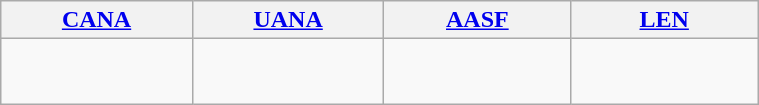<table class=wikitable width=40%>
<tr>
<th width=10%><a href='#'>CANA</a><br></th>
<th width=10%><a href='#'>UANA</a><br></th>
<th width=10%><a href='#'>AASF</a><br></th>
<th width=10%><a href='#'>LEN</a><br></th>
</tr>
<tr>
<td></td>
<td><br></td>
<td><br><br></td>
<td><br></td>
</tr>
</table>
